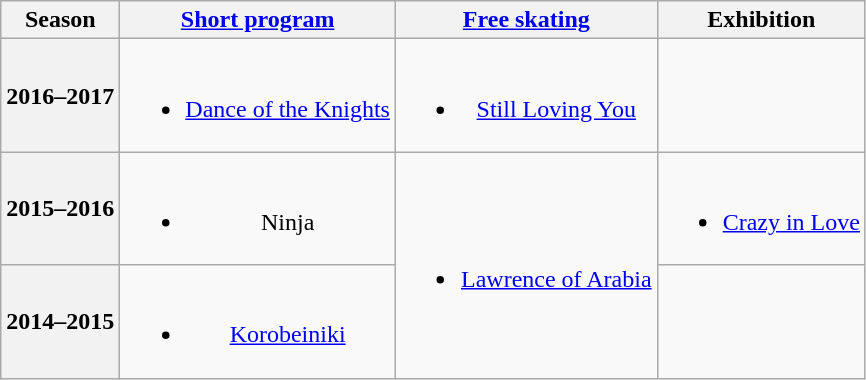<table class=wikitable style=text-align:center>
<tr>
<th>Season</th>
<th><a href='#'>Short program</a></th>
<th><a href='#'>Free skating</a></th>
<th>Exhibition</th>
</tr>
<tr>
<th>2016–2017 <br> </th>
<td><br><ul><li><a href='#'>Dance of the Knights</a> <br></li></ul></td>
<td><br><ul><li><a href='#'>Still Loving You</a> <br></li></ul></td>
<td></td>
</tr>
<tr>
<th>2015–2016 <br> </th>
<td><br><ul><li>Ninja <br></li></ul></td>
<td rowspan=2><br><ul><li><a href='#'>Lawrence of Arabia</a> <br></li></ul></td>
<td><br><ul><li><a href='#'>Crazy in Love</a> <br></li></ul></td>
</tr>
<tr>
<th>2014–2015</th>
<td><br><ul><li><a href='#'>Korobeiniki</a></li></ul></td>
<td></td>
</tr>
</table>
